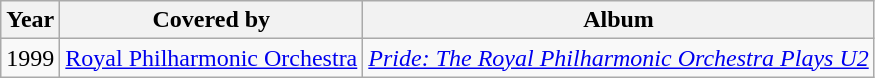<table class="wikitable">
<tr>
<th>Year</th>
<th>Covered by</th>
<th>Album</th>
</tr>
<tr>
<td>1999</td>
<td><a href='#'>Royal Philharmonic Orchestra</a></td>
<td><em><a href='#'>Pride: The Royal Philharmonic Orchestra Plays U2</a></em></td>
</tr>
</table>
